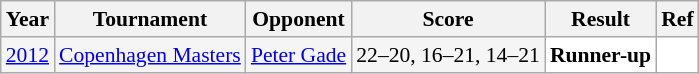<table class="sortable wikitable" style="font-size:90%">
<tr>
<th>Year</th>
<th>Tournament</th>
<th>Opponent</th>
<th>Score</th>
<th>Result</th>
<th>Ref</th>
</tr>
<tr style="background:#F5F5F5">
<td align="center"><a href='#'>2012</a></td>
<td align="left"><a href='#'>Copenhagen Masters</a></td>
<td align="left"> <a href='#'>Peter Gade</a></td>
<td align="left">22–20, 16–21, 14–21</td>
<td style="text-align:left; background:white"> <strong>Runner-up</strong></td>
<td style="text-align:center; background:white"></td>
</tr>
</table>
